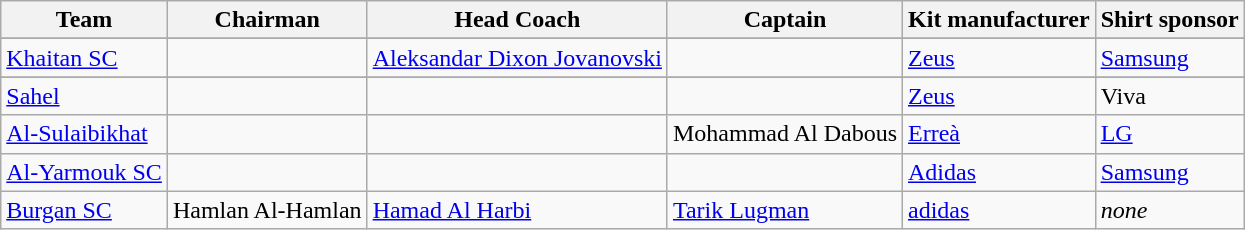<table class="wikitable sortable" style="text-align: left;">
<tr>
<th>Team</th>
<th>Chairman</th>
<th>Head Coach</th>
<th>Captain</th>
<th>Kit manufacturer</th>
<th>Shirt sponsor</th>
</tr>
<tr>
</tr>
<tr>
<td><a href='#'>Khaitan SC</a></td>
<td></td>
<td><a href='#'>Aleksandar Dixon Jovanovski</a></td>
<td></td>
<td><a href='#'>Zeus</a></td>
<td><a href='#'>Samsung</a></td>
</tr>
<tr>
</tr>
<tr>
<td><a href='#'>Sahel</a></td>
<td></td>
<td></td>
<td></td>
<td><a href='#'>Zeus</a></td>
<td>Viva</td>
</tr>
<tr>
<td><a href='#'>Al-Sulaibikhat</a></td>
<td></td>
<td></td>
<td>Mohammad Al Dabous</td>
<td><a href='#'>Erreà</a></td>
<td><a href='#'>LG</a></td>
</tr>
<tr>
<td><a href='#'>Al-Yarmouk SC</a></td>
<td></td>
<td></td>
<td></td>
<td><a href='#'>Adidas</a></td>
<td><a href='#'>Samsung</a></td>
</tr>
<tr>
<td><a href='#'>Burgan SC</a></td>
<td>Hamlan Al-Hamlan</td>
<td><a href='#'>Hamad Al Harbi</a></td>
<td><a href='#'>Tarik Lugman</a></td>
<td><a href='#'>adidas</a></td>
<td><em>none</em></td>
</tr>
</table>
